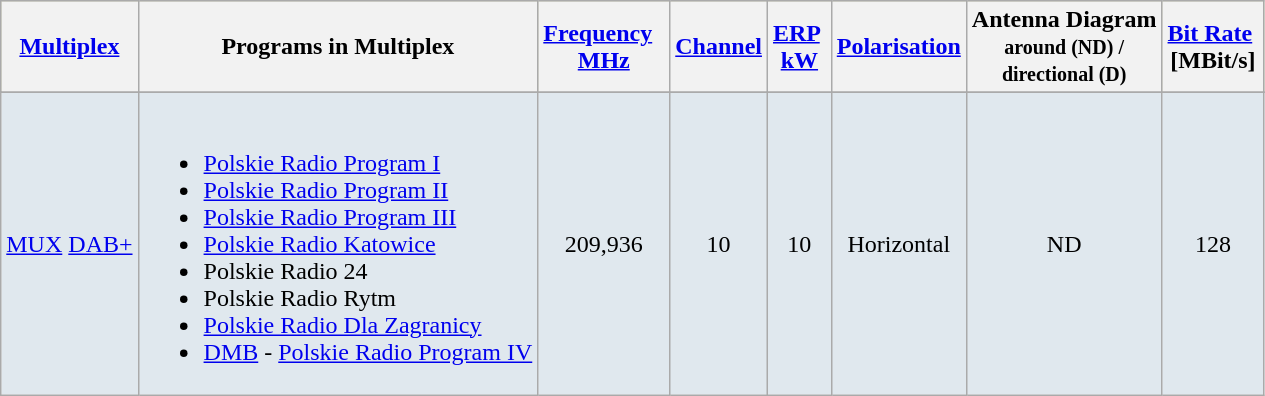<table class="wikitable"|width="100%">
<tr style="background:#cccc99;">
<th><a href='#'>Multiplex</a></th>
<th>Programs in Multiplex</th>
<th><a href='#'>Frequency</a>  <br><a href='#'>MHz</a></th>
<th><a href='#'>Channel</a></th>
<th><a href='#'>ERP</a> <br><a href='#'>kW</a></th>
<th><a href='#'>Polarisation</a></th>
<th>Antenna Diagram<br><small>around (ND) /<br>directional (D)</small></th>
<th><a href='#'>Bit Rate</a> <br>[MBit/s]</th>
</tr>
<tr align="center">
</tr>
<tr style="background:#E0E8EE;">
<td align="center"><a href='#'>MUX</a> <a href='#'>DAB+</a></td>
<td><br><ul><li><a href='#'>Polskie Radio Program I</a></li><li><a href='#'>Polskie Radio Program II</a></li><li><a href='#'>Polskie Radio Program III</a></li><li><a href='#'>Polskie Radio Katowice</a></li><li>Polskie Radio 24</li><li>Polskie Radio Rytm</li><li><a href='#'>Polskie Radio Dla Zagranicy</a></li><li><a href='#'>DMB</a> - <a href='#'>Polskie Radio Program IV</a></li></ul></td>
<td align="center">209,936</td>
<td align="center">10</td>
<td align="center">10</td>
<td align="center">Horizontal</td>
<td align="center">ND</td>
<td align="center">128</td>
</tr>
</table>
